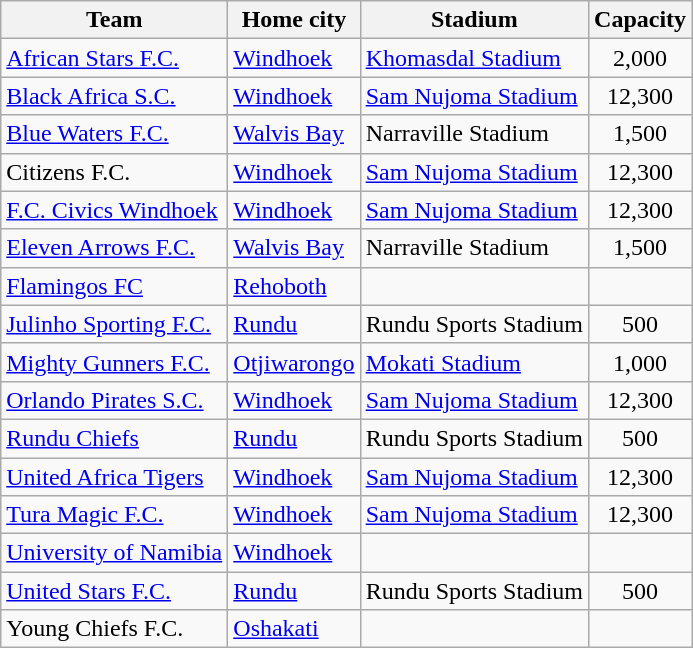<table class="wikitable sortable">
<tr>
<th>Team</th>
<th>Home city</th>
<th>Stadium</th>
<th>Capacity</th>
</tr>
<tr>
<td><a href='#'>African Stars F.C.</a></td>
<td><a href='#'>Windhoek</a></td>
<td><a href='#'>Khomasdal Stadium</a></td>
<td align="center">2,000</td>
</tr>
<tr>
<td><a href='#'>Black Africa S.C.</a></td>
<td><a href='#'>Windhoek</a></td>
<td><a href='#'>Sam Nujoma Stadium</a></td>
<td align="center">12,300</td>
</tr>
<tr>
<td><a href='#'>Blue Waters F.C.</a></td>
<td><a href='#'>Walvis Bay</a></td>
<td>Narraville Stadium</td>
<td align="center">1,500</td>
</tr>
<tr>
<td>Citizens F.C.</td>
<td><a href='#'>Windhoek</a></td>
<td><a href='#'>Sam Nujoma Stadium</a></td>
<td align="center">12,300</td>
</tr>
<tr>
<td><a href='#'>F.C. Civics Windhoek</a></td>
<td><a href='#'>Windhoek</a></td>
<td><a href='#'>Sam Nujoma Stadium</a></td>
<td align="center">12,300</td>
</tr>
<tr>
<td><a href='#'>Eleven Arrows F.C.</a></td>
<td><a href='#'>Walvis Bay</a></td>
<td>Narraville Stadium</td>
<td align="center">1,500</td>
</tr>
<tr>
<td><a href='#'>Flamingos FC</a></td>
<td><a href='#'>Rehoboth</a></td>
<td></td>
<td></td>
</tr>
<tr>
<td><a href='#'>Julinho Sporting F.C.</a></td>
<td><a href='#'>Rundu</a></td>
<td>Rundu Sports Stadium</td>
<td align="center">500</td>
</tr>
<tr>
<td><a href='#'>Mighty Gunners F.C.</a></td>
<td><a href='#'>Otjiwarongo</a></td>
<td><a href='#'>Mokati Stadium</a></td>
<td align="center">1,000</td>
</tr>
<tr>
<td><a href='#'>Orlando Pirates S.C.</a></td>
<td><a href='#'>Windhoek</a></td>
<td><a href='#'>Sam Nujoma Stadium</a></td>
<td align="center">12,300</td>
</tr>
<tr>
<td><a href='#'>Rundu Chiefs</a></td>
<td><a href='#'>Rundu</a></td>
<td>Rundu Sports Stadium</td>
<td align="center">500</td>
</tr>
<tr>
<td><a href='#'>United Africa Tigers</a></td>
<td><a href='#'>Windhoek</a></td>
<td><a href='#'>Sam Nujoma Stadium</a></td>
<td align="center">12,300</td>
</tr>
<tr>
<td><a href='#'>Tura Magic F.C.</a></td>
<td><a href='#'>Windhoek</a></td>
<td><a href='#'>Sam Nujoma Stadium</a></td>
<td align="center">12,300</td>
</tr>
<tr>
<td><a href='#'>University of Namibia</a></td>
<td><a href='#'>Windhoek</a></td>
<td></td>
<td></td>
</tr>
<tr>
<td><a href='#'>United Stars F.C.</a></td>
<td><a href='#'>Rundu</a></td>
<td>Rundu Sports Stadium</td>
<td align="center">500</td>
</tr>
<tr>
<td>Young Chiefs F.C.</td>
<td><a href='#'>Oshakati</a></td>
<td></td>
<td></td>
</tr>
</table>
